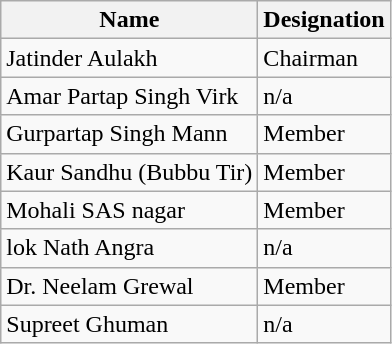<table class="wikitable">
<tr>
<th>Name</th>
<th>Designation</th>
</tr>
<tr>
<td>Jatinder Aulakh</td>
<td>Chairman</td>
</tr>
<tr>
<td>Amar Partap Singh Virk</td>
<td>n/a</td>
</tr>
<tr>
<td>Gurpartap Singh Mann</td>
<td>Member</td>
</tr>
<tr>
<td>Kaur Sandhu (Bubbu Tir)</td>
<td>Member</td>
</tr>
<tr>
<td>Mohali SAS nagar</td>
<td>Member</td>
</tr>
<tr>
<td>lok Nath Angra</td>
<td>n/a</td>
</tr>
<tr>
<td>Dr. Neelam Grewal</td>
<td>Member</td>
</tr>
<tr>
<td>Supreet Ghuman</td>
<td>n/a</td>
</tr>
</table>
